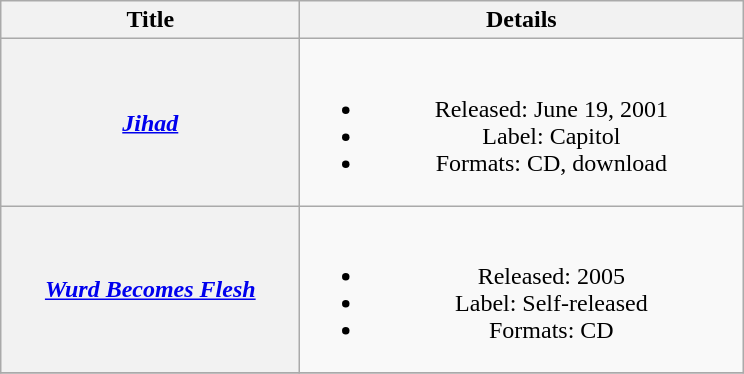<table class="wikitable plainrowheaders" style="text-align:center;">
<tr>
<th scope="col" style="width:12em;">Title</th>
<th scope="col" style="width:18em;">Details</th>
</tr>
<tr>
<th scope="row"><em><a href='#'>Jihad</a></em></th>
<td><br><ul><li>Released: June 19, 2001</li><li>Label: Capitol</li><li>Formats: CD, download</li></ul></td>
</tr>
<tr>
<th scope="row"><em><a href='#'>Wurd Becomes Flesh</a></em></th>
<td><br><ul><li>Released: 2005</li><li>Label: Self-released</li><li>Formats: CD</li></ul></td>
</tr>
<tr>
</tr>
</table>
